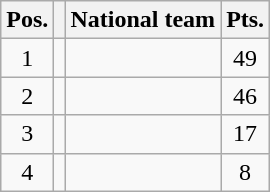<table class=wikitable>
<tr>
<th>Pos.</th>
<th></th>
<th>National team</th>
<th>Pts.</th>
</tr>
<tr align=center >
<td>1</td>
<td></td>
<td align=left></td>
<td>49</td>
</tr>
<tr align=center >
<td>2</td>
<td></td>
<td align=left></td>
<td>46</td>
</tr>
<tr align=center>
<td>3</td>
<td></td>
<td align=left></td>
<td>17</td>
</tr>
<tr align=center>
<td>4</td>
<td></td>
<td align=left></td>
<td>8</td>
</tr>
</table>
